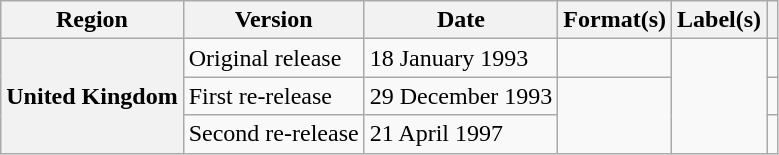<table class="wikitable plainrowheaders">
<tr>
<th scope="col">Region</th>
<th scope="col">Version</th>
<th scope="col">Date</th>
<th scope="col">Format(s)</th>
<th scope="col">Label(s)</th>
<th scope="col"></th>
</tr>
<tr>
<th scope="row" rowspan="3">United Kingdom</th>
<td>Original release</td>
<td>18 January 1993</td>
<td></td>
<td rowspan="3"></td>
<td></td>
</tr>
<tr>
<td>First re-release</td>
<td>29 December 1993</td>
<td rowspan="2"></td>
<td></td>
</tr>
<tr>
<td>Second re-release</td>
<td>21 April 1997</td>
<td></td>
</tr>
</table>
